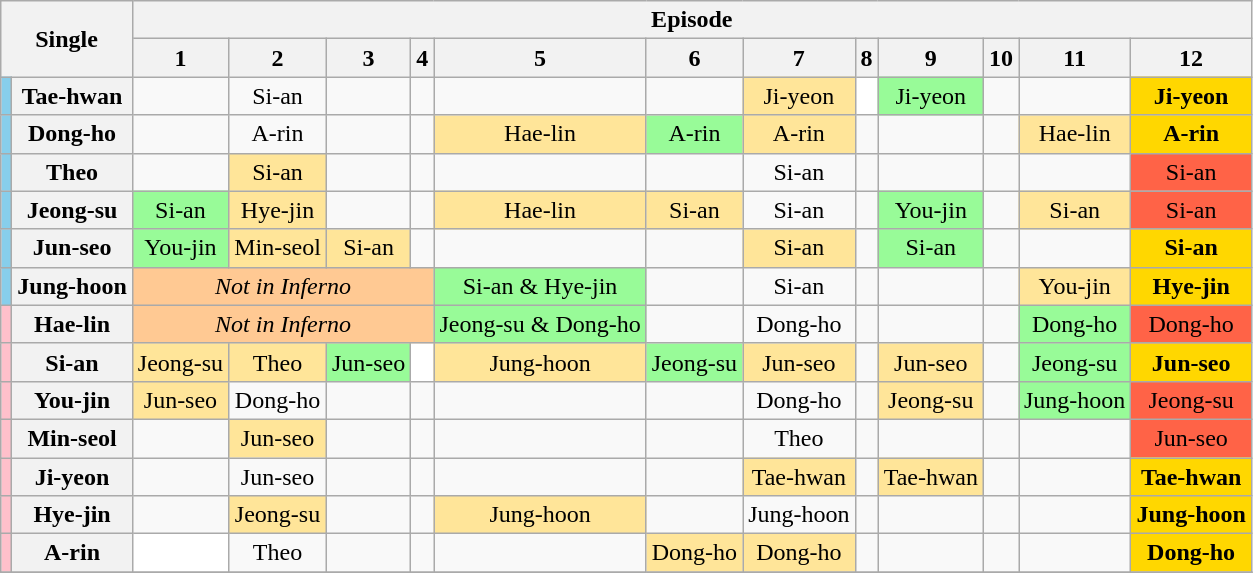<table class="wikitable" style="text-align:center">
<tr>
<th colspan="2" rowspan="2">Single</th>
<th colspan="14">Episode</th>
</tr>
<tr>
<th>1</th>
<th>2</th>
<th>3</th>
<th>4</th>
<th>5</th>
<th>6</th>
<th>7</th>
<th>8</th>
<th>9</th>
<th>10</th>
<th>11</th>
<th>12</th>
</tr>
<tr>
<td style="background:skyblue"></td>
<th>Tae-hwan</th>
<td style="background:#white"></td>
<td style="background:#white">Si-an</td>
<td style="background:#white"></td>
<td style="background:#white"></td>
<td style="background:#white"></td>
<td style="background:#white"></td>
<td style="background:#ffe599">Ji-yeon</td>
<td style="background:white"></td>
<td style="background:palegreen">Ji-yeon</td>
<td style="background:#white"></td>
<td style="background:#white"></td>
<td style="background:gold"><strong>Ji-yeon</strong></td>
</tr>
<tr>
<td style="background:skyblue"></td>
<th>Dong-ho</th>
<td style="background:#white"></td>
<td style="background:#white">A-rin</td>
<td style="background:#white"></td>
<td style="background:#white"></td>
<td style="background:#ffe599">Hae-lin</td>
<td style="background:palegreen">A-rin</td>
<td style="background:#ffe599">A-rin</td>
<td style="background:#white"></td>
<td style="background:#white"></td>
<td style="background:#white"></td>
<td style="background:#ffe599">Hae-lin</td>
<td style="background:gold"><strong>A-rin</strong></td>
</tr>
<tr>
<td style="background:skyblue"></td>
<th>Theo</th>
<td style="background:#white"></td>
<td style="background:#ffe599">Si-an</td>
<td style="background:#white"></td>
<td style="background:#white"></td>
<td style="background:#white"></td>
<td style="background:#white"></td>
<td style="background:#white">Si-an</td>
<td style="background:#white"></td>
<td style="background:#white"></td>
<td style="background:#white"></td>
<td style="background:#white"></td>
<td style="background:tomato">Si-an</td>
</tr>
<tr>
<td style="background:skyblue"></td>
<th>Jeong-su</th>
<td style="background:palegreen">Si-an</td>
<td style="background:#ffe599">Hye-jin</td>
<td style="background:#white"></td>
<td style="background:#white"></td>
<td style="background:#ffe599">Hae-lin</td>
<td style="background:#ffe599">Si-an</td>
<td style="background:#white">Si-an</td>
<td style="background:#white"></td>
<td style="background:palegreen">You-jin</td>
<td style="background:#white"></td>
<td style="background:#ffe599">Si-an</td>
<td style="background:tomato">Si-an</td>
</tr>
<tr>
<td style="background:skyblue"></td>
<th>Jun-seo</th>
<td style="background:palegreen">You-jin</td>
<td style="background:#ffe599">Min-seol</td>
<td style="background:#ffe599">Si-an</td>
<td style="background:#white"></td>
<td style="background:#white"></td>
<td style="background:#white"></td>
<td style="background:#ffe599">Si-an</td>
<td style="background:#white"></td>
<td style="background:palegreen">Si-an</td>
<td style="background:#white"></td>
<td style="background:#white"></td>
<td style="background:gold"><strong>Si-an</strong></td>
</tr>
<tr>
<td style="background:skyblue"></td>
<th>Jung-hoon</th>
<td colspan="4" style="background:#ffc993"><em>Not in Inferno</em></td>
<td style="background:palegreen">Si-an & Hye-jin</td>
<td style="background:#white"></td>
<td style="background:#white">Si-an</td>
<td style="background:#white"></td>
<td style="background:#white"></td>
<td style="background:#white"></td>
<td style="background:#ffe599">You-jin</td>
<td style="background:gold"><strong>Hye-jin</strong></td>
</tr>
<tr>
<td style="background:pink"></td>
<th>Hae-lin</th>
<td colspan="4" style="background:#ffc993"><em>Not in Inferno</em></td>
<td style="background:palegreen">Jeong-su & Dong-ho</td>
<td style="background:#white"></td>
<td style="background:#white">Dong-ho</td>
<td style="background:#white"></td>
<td style="background:#white"></td>
<td style="background:#white"></td>
<td style="background:palegreen">Dong-ho</td>
<td style="background:tomato">Dong-ho</td>
</tr>
<tr>
<td style="background:pink"></td>
<th>Si-an</th>
<td style="background:#ffe599">Jeong-su</td>
<td style="background:#ffe599">Theo</td>
<td style="background:palegreen">Jun-seo</td>
<td style="background:white"></td>
<td style="background:#ffe599">Jung-hoon</td>
<td style="background:palegreen">Jeong-su</td>
<td style="background:#ffe599">Jun-seo</td>
<td style="background:#white"></td>
<td style="background:#ffe599">Jun-seo</td>
<td style="background:#white"></td>
<td style="background:palegreen">Jeong-su</td>
<td style="background:gold"><strong>Jun-seo</strong></td>
</tr>
<tr>
<td style="background:pink"></td>
<th>You-jin</th>
<td style="background:#ffe599">Jun-seo</td>
<td style="background:#white">Dong-ho</td>
<td style="background:#white"></td>
<td style="background:#white"></td>
<td style="background:#white"></td>
<td style="background:#white"></td>
<td style="background:#white">Dong-ho</td>
<td style="background:#white"></td>
<td style="background:#ffe599">Jeong-su</td>
<td style="background:#white"></td>
<td style="background:palegreen">Jung-hoon</td>
<td style="background:tomato">Jeong-su</td>
</tr>
<tr>
<td style="background:pink"></td>
<th>Min-seol</th>
<td style="background:#white"></td>
<td style="background:#ffe599">Jun-seo</td>
<td style="background:#white"></td>
<td style="background:#white"></td>
<td style="background:#white"></td>
<td style="background:#white"></td>
<td style="background:#white">Theo</td>
<td style="background:#white"></td>
<td style="background:#white"></td>
<td style="background:#white"></td>
<td style="background:#white"></td>
<td style="background:tomato">Jun-seo</td>
</tr>
<tr>
<td style="background:pink"></td>
<th>Ji-yeon</th>
<td style="background:#white"></td>
<td style="background:#white">Jun-seo</td>
<td style="background:#white"></td>
<td style="background:#white"></td>
<td style="background:#white"></td>
<td style="background:#white"></td>
<td style="background:#ffe599">Tae-hwan</td>
<td style="background:#white"></td>
<td style="background:#ffe599">Tae-hwan</td>
<td style="background:#white"></td>
<td style="background:#white"></td>
<td style="background:gold"><strong>Tae-hwan</strong></td>
</tr>
<tr>
<td style="background:pink"></td>
<th>Hye-jin</th>
<td style="background:#white"></td>
<td style="background:#ffe599">Jeong-su</td>
<td style="background:#white"></td>
<td style="background:#white"></td>
<td style="background:#ffe599">Jung-hoon</td>
<td style="background:#white"></td>
<td style="background:#white">Jung-hoon</td>
<td style="background:#white"></td>
<td style="background:#white"></td>
<td style="background:#white"></td>
<td style="background:#white"></td>
<td style="background:gold"><strong>Jung-hoon</strong></td>
</tr>
<tr>
<td style="background:pink"></td>
<th>A-rin</th>
<td style="background:white"></td>
<td style="background:#white">Theo</td>
<td style="background:#white"></td>
<td style="background:#white"></td>
<td style="background:#white"></td>
<td style="background:#ffe599">Dong-ho</td>
<td style="background:#ffe599">Dong-ho</td>
<td style="background:#white"></td>
<td style="background:#white"></td>
<td style="background:#white"></td>
<td style="background:#white"></td>
<td style="background:gold"><strong>Dong-ho</strong></td>
</tr>
<tr>
</tr>
</table>
